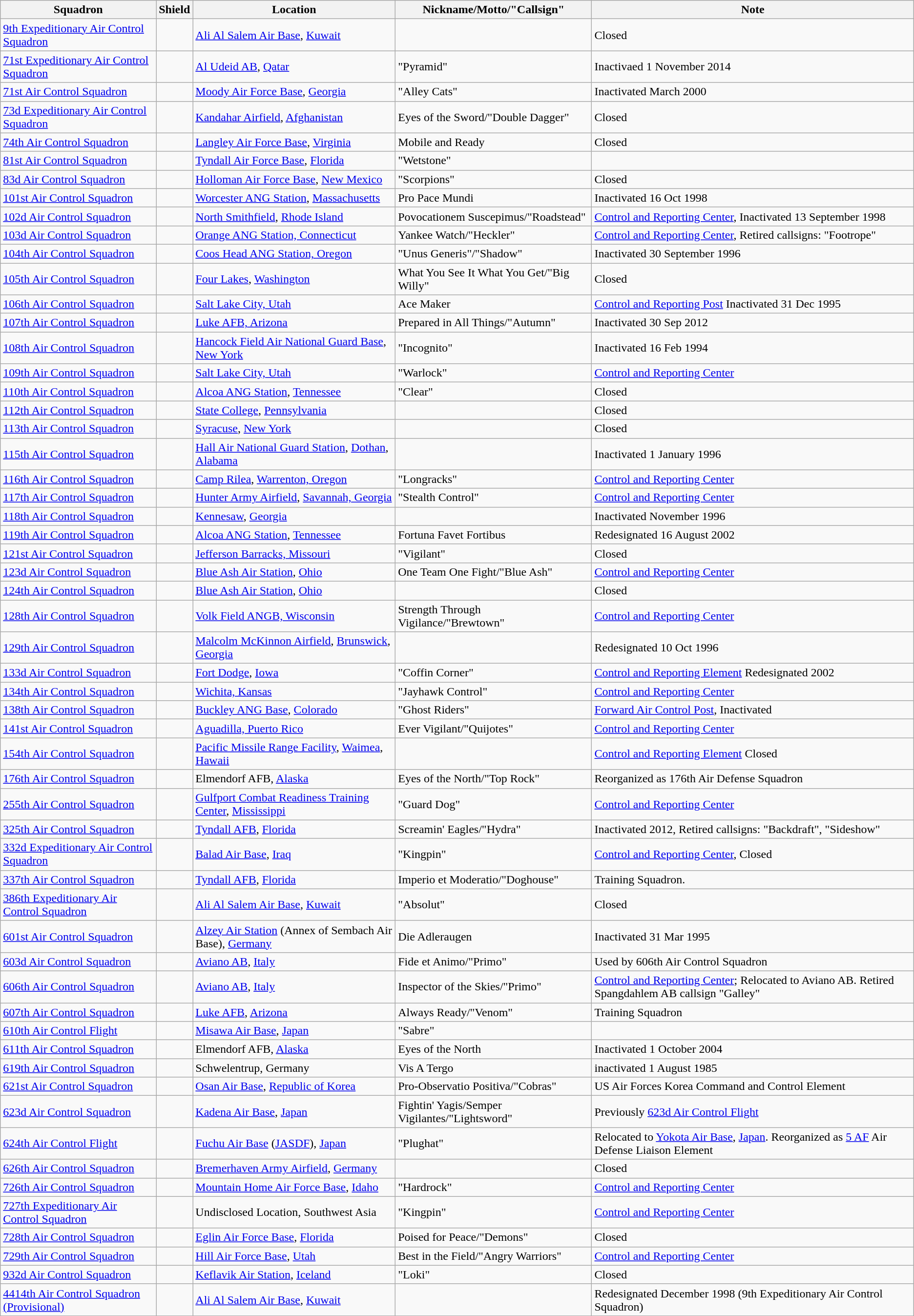<table class="wikitable">
<tr>
<th>Squadron</th>
<th>Shield</th>
<th>Location</th>
<th>Nickname/Motto/"Callsign"</th>
<th>Note</th>
</tr>
<tr>
<td><a href='#'>9th Expeditionary Air Control Squadron</a></td>
<td></td>
<td><a href='#'>Ali Al Salem Air Base</a>, <a href='#'>Kuwait</a></td>
<td></td>
<td>Closed</td>
</tr>
<tr>
<td><a href='#'>71st Expeditionary Air Control Squadron</a></td>
<td></td>
<td><a href='#'>Al Udeid AB</a>, <a href='#'>Qatar</a></td>
<td>"Pyramid"</td>
<td>Inactivaed 1 November 2014</td>
</tr>
<tr>
<td><a href='#'>71st Air Control Squadron</a></td>
<td></td>
<td><a href='#'>Moody Air Force Base</a>, <a href='#'>Georgia</a></td>
<td>"Alley Cats"</td>
<td>Inactivated March 2000</td>
</tr>
<tr>
<td><a href='#'>73d Expeditionary Air Control Squadron</a></td>
<td></td>
<td><a href='#'>Kandahar Airfield</a>, <a href='#'>Afghanistan</a></td>
<td>Eyes of the Sword/"Double Dagger"</td>
<td>Closed</td>
</tr>
<tr>
<td><a href='#'>74th Air Control Squadron</a></td>
<td></td>
<td><a href='#'>Langley Air Force Base</a>, <a href='#'>Virginia</a></td>
<td>Mobile and Ready</td>
<td>Closed</td>
</tr>
<tr>
<td><a href='#'>81st Air Control Squadron</a></td>
<td></td>
<td><a href='#'>Tyndall Air Force Base</a>, <a href='#'>Florida</a></td>
<td>"Wetstone"</td>
<td></td>
</tr>
<tr>
<td><a href='#'>83d Air Control Squadron</a></td>
<td></td>
<td><a href='#'>Holloman Air Force Base</a>, <a href='#'>New Mexico</a></td>
<td>"Scorpions"</td>
<td>Closed</td>
</tr>
<tr>
<td><a href='#'>101st Air Control Squadron</a></td>
<td></td>
<td><a href='#'>Worcester ANG Station</a>, <a href='#'>Massachusetts</a></td>
<td>Pro Pace Mundi</td>
<td>Inactivated 16 Oct 1998</td>
</tr>
<tr>
<td><a href='#'>102d Air Control Squadron</a></td>
<td></td>
<td><a href='#'>North Smithfield</a>, <a href='#'>Rhode Island</a></td>
<td>Povocationem Suscepimus/"Roadstead"</td>
<td><a href='#'>Control and Reporting Center</a>, Inactivated 13 September 1998</td>
</tr>
<tr>
<td><a href='#'>103d Air Control Squadron</a></td>
<td></td>
<td><a href='#'>Orange ANG Station, Connecticut</a></td>
<td>Yankee Watch/"Heckler"</td>
<td><a href='#'>Control and Reporting Center</a>, Retired callsigns: "Footrope"</td>
</tr>
<tr>
<td><a href='#'>104th Air Control Squadron</a></td>
<td></td>
<td><a href='#'>Coos Head ANG Station, Oregon</a></td>
<td>"Unus Generis"/"Shadow"</td>
<td>Inactivated 30 September 1996</td>
</tr>
<tr>
<td><a href='#'>105th Air Control Squadron</a></td>
<td></td>
<td><a href='#'>Four Lakes</a>, <a href='#'>Washington</a></td>
<td>What You See It What You Get/"Big Willy"</td>
<td>Closed</td>
</tr>
<tr>
<td><a href='#'>106th Air Control Squadron</a></td>
<td></td>
<td><a href='#'>Salt Lake City, Utah</a></td>
<td>Ace Maker</td>
<td><a href='#'>Control and Reporting Post</a> Inactivated 31 Dec 1995</td>
</tr>
<tr>
<td><a href='#'>107th Air Control Squadron</a></td>
<td></td>
<td><a href='#'>Luke AFB, Arizona</a></td>
<td>Prepared in All Things/"Autumn"</td>
<td>Inactivated 30 Sep 2012</td>
</tr>
<tr>
<td><a href='#'>108th Air Control Squadron</a></td>
<td></td>
<td><a href='#'>Hancock Field Air National Guard Base</a>, <a href='#'>New York</a></td>
<td>"Incognito"</td>
<td>Inactivated 16 Feb 1994</td>
</tr>
<tr>
<td><a href='#'>109th Air Control Squadron</a></td>
<td></td>
<td><a href='#'>Salt Lake City, Utah</a></td>
<td>"Warlock"</td>
<td><a href='#'>Control and Reporting Center</a></td>
</tr>
<tr>
<td><a href='#'>110th Air Control Squadron</a></td>
<td></td>
<td><a href='#'>Alcoa ANG Station</a>, <a href='#'>Tennessee</a></td>
<td>"Clear"</td>
<td>Closed</td>
</tr>
<tr>
<td><a href='#'>112th Air Control Squadron</a></td>
<td></td>
<td><a href='#'>State College</a>, <a href='#'>Pennsylvania</a></td>
<td></td>
<td>Closed</td>
</tr>
<tr>
<td><a href='#'>113th Air Control Squadron</a></td>
<td></td>
<td><a href='#'>Syracuse</a>, <a href='#'>New York</a></td>
<td></td>
<td>Closed</td>
</tr>
<tr>
<td><a href='#'>115th Air Control Squadron</a></td>
<td></td>
<td><a href='#'>Hall Air National Guard Station</a>, <a href='#'>Dothan</a>, <a href='#'>Alabama</a></td>
<td></td>
<td>Inactivated 1 January 1996</td>
</tr>
<tr>
<td><a href='#'>116th Air Control Squadron</a></td>
<td></td>
<td><a href='#'>Camp Rilea</a>, <a href='#'>Warrenton, Oregon</a></td>
<td>"Longracks"</td>
<td><a href='#'>Control and Reporting Center</a></td>
</tr>
<tr>
<td><a href='#'>117th Air Control Squadron</a></td>
<td></td>
<td><a href='#'>Hunter Army Airfield</a>, <a href='#'>Savannah, Georgia</a></td>
<td>"Stealth Control"</td>
<td><a href='#'>Control and Reporting Center</a></td>
</tr>
<tr>
<td><a href='#'>118th Air Control Squadron</a></td>
<td></td>
<td><a href='#'>Kennesaw</a>, <a href='#'>Georgia</a></td>
<td></td>
<td>Inactivated November 1996</td>
</tr>
<tr>
<td><a href='#'>119th Air Control Squadron</a></td>
<td></td>
<td><a href='#'>Alcoa ANG Station</a>, <a href='#'>Tennessee</a></td>
<td>Fortuna Favet Fortibus</td>
<td>Redesignated 16 August 2002</td>
</tr>
<tr>
<td><a href='#'>121st Air Control Squadron</a></td>
<td></td>
<td><a href='#'>Jefferson Barracks, Missouri</a></td>
<td>"Vigilant"</td>
<td>Closed</td>
</tr>
<tr>
<td><a href='#'>123d Air Control Squadron</a></td>
<td></td>
<td><a href='#'>Blue Ash Air Station</a>, <a href='#'>Ohio</a></td>
<td>One Team One Fight/"Blue Ash"</td>
<td><a href='#'>Control and Reporting Center</a></td>
</tr>
<tr>
<td><a href='#'>124th Air Control Squadron</a></td>
<td></td>
<td><a href='#'>Blue Ash Air Station</a>, <a href='#'>Ohio</a></td>
<td></td>
<td>Closed</td>
</tr>
<tr>
<td><a href='#'>128th Air Control Squadron</a></td>
<td></td>
<td><a href='#'>Volk Field ANGB, Wisconsin</a></td>
<td>Strength Through Vigilance/"Brewtown"</td>
<td><a href='#'>Control and Reporting Center</a></td>
</tr>
<tr>
<td><a href='#'>129th Air Control Squadron</a></td>
<td></td>
<td><a href='#'>Malcolm McKinnon Airfield</a>, <a href='#'>Brunswick</a>, <a href='#'>Georgia</a></td>
<td></td>
<td>Redesignated 10 Oct 1996</td>
</tr>
<tr>
<td><a href='#'>133d Air Control Squadron</a></td>
<td></td>
<td><a href='#'>Fort Dodge</a>, <a href='#'>Iowa</a></td>
<td>"Coffin Corner"</td>
<td><a href='#'>Control and Reporting Element</a> Redesignated 2002</td>
</tr>
<tr>
<td><a href='#'>134th Air Control Squadron</a></td>
<td></td>
<td><a href='#'>Wichita, Kansas</a></td>
<td>"Jayhawk Control"</td>
<td><a href='#'>Control and Reporting Center</a></td>
</tr>
<tr>
<td><a href='#'>138th Air Control Squadron</a></td>
<td></td>
<td><a href='#'>Buckley ANG Base</a>, <a href='#'>Colorado</a></td>
<td>"Ghost Riders"</td>
<td><a href='#'>Forward Air Control Post</a>, Inactivated</td>
</tr>
<tr>
<td><a href='#'>141st Air Control Squadron</a></td>
<td></td>
<td><a href='#'>Aguadilla, Puerto Rico</a></td>
<td>Ever Vigilant/"Quijotes"</td>
<td><a href='#'>Control and Reporting Center</a></td>
</tr>
<tr>
<td><a href='#'>154th Air Control Squadron</a></td>
<td></td>
<td><a href='#'>Pacific Missile Range Facility</a>, <a href='#'>Waimea</a>, <a href='#'>Hawaii</a></td>
<td></td>
<td><a href='#'>Control and Reporting Element</a> Closed</td>
</tr>
<tr>
<td><a href='#'>176th Air Control Squadron</a></td>
<td></td>
<td [Elmendorf Air Force Base>Elmendorf AFB, <a href='#'>Alaska</a></td>
<td>Eyes of the North/"Top Rock"</td>
<td>Reorganized as 176th Air Defense Squadron</td>
</tr>
<tr>
<td><a href='#'>255th Air Control Squadron</a></td>
<td></td>
<td><a href='#'>Gulfport Combat Readiness Training Center</a>, <a href='#'>Mississippi</a></td>
<td>"Guard Dog"</td>
<td><a href='#'>Control and Reporting Center</a></td>
</tr>
<tr>
<td><a href='#'>325th Air Control Squadron</a></td>
<td></td>
<td><a href='#'>Tyndall AFB</a>, <a href='#'>Florida</a></td>
<td>Screamin' Eagles/"Hydra"</td>
<td>Inactivated 2012, Retired callsigns: "Backdraft", "Sideshow"</td>
</tr>
<tr>
<td><a href='#'>332d Expeditionary Air Control Squadron</a></td>
<td></td>
<td><a href='#'>Balad Air Base</a>, <a href='#'>Iraq</a></td>
<td>"Kingpin"</td>
<td><a href='#'>Control and Reporting Center</a>, Closed</td>
</tr>
<tr>
<td><a href='#'>337th Air Control Squadron</a></td>
<td></td>
<td><a href='#'>Tyndall AFB</a>, <a href='#'>Florida</a></td>
<td>Imperio et Moderatio/"Doghouse"</td>
<td>Training Squadron.</td>
</tr>
<tr>
<td><a href='#'>386th Expeditionary Air Control Squadron</a></td>
<td></td>
<td><a href='#'>Ali Al Salem Air Base</a>, <a href='#'>Kuwait</a></td>
<td>"Absolut"</td>
<td>Closed</td>
</tr>
<tr>
<td><a href='#'>601st Air Control Squadron</a></td>
<td></td>
<td><a href='#'>Alzey Air Station</a> (Annex of Sembach Air Base), <a href='#'>Germany</a></td>
<td>Die Adleraugen</td>
<td>Inactivated 31 Mar 1995</td>
</tr>
<tr>
<td><a href='#'>603d Air Control Squadron</a></td>
<td></td>
<td><a href='#'>Aviano AB</a>, <a href='#'>Italy</a></td>
<td>Fide et Animo/"Primo"</td>
<td>Used by 606th Air Control Squadron</td>
</tr>
<tr>
<td><a href='#'>606th Air Control Squadron</a></td>
<td></td>
<td><a href='#'>Aviano AB</a>, <a href='#'>Italy</a></td>
<td>Inspector of the Skies/"Primo"</td>
<td><a href='#'>Control and Reporting Center</a>; Relocated to Aviano AB. Retired Spangdahlem AB callsign "Galley"</td>
</tr>
<tr>
<td><a href='#'>607th Air Control Squadron</a></td>
<td></td>
<td><a href='#'>Luke AFB</a>, <a href='#'>Arizona</a></td>
<td>Always Ready/"Venom"</td>
<td>Training Squadron</td>
</tr>
<tr>
<td><a href='#'>610th Air Control Flight</a></td>
<td></td>
<td><a href='#'>Misawa Air Base</a>, <a href='#'>Japan</a></td>
<td>"Sabre"</td>
<td></td>
</tr>
<tr>
<td><a href='#'>611th Air Control Squadron</a></td>
<td></td>
<td [Elmendorf Air Force Base>Elmendorf AFB, <a href='#'>Alaska</a></td>
<td>Eyes of the North</td>
<td>Inactivated 1 October 2004</td>
</tr>
<tr>
<td><a href='#'>619th Air Control Squadron</a></td>
<td></td>
<td>Schwelentrup, Germany</td>
<td>Vis A Tergo</td>
<td>inactivated 1 August 1985</td>
</tr>
<tr>
<td><a href='#'>621st Air Control Squadron</a></td>
<td></td>
<td><a href='#'>Osan Air Base</a>, <a href='#'>Republic of Korea</a></td>
<td>Pro-Observatio Positiva/"Cobras"</td>
<td>US Air Forces Korea Command and Control Element</td>
</tr>
<tr>
<td><a href='#'>623d Air Control Squadron</a></td>
<td></td>
<td><a href='#'>Kadena Air Base</a>, <a href='#'>Japan</a></td>
<td>Fightin' Yagis/Semper Vigilantes/"Lightsword"</td>
<td>Previously <a href='#'>623d Air Control Flight</a></td>
</tr>
<tr>
<td><a href='#'>624th Air Control Flight</a></td>
<td></td>
<td><a href='#'>Fuchu Air Base</a> (<a href='#'>JASDF</a>), <a href='#'>Japan</a></td>
<td>"Plughat"</td>
<td>Relocated to <a href='#'>Yokota Air Base</a>, <a href='#'>Japan</a>. Reorganized as <a href='#'>5 AF</a> Air Defense Liaison Element</td>
</tr>
<tr>
<td><a href='#'>626th Air Control Squadron</a></td>
<td></td>
<td><a href='#'>Bremerhaven Army Airfield</a>, <a href='#'>Germany</a></td>
<td></td>
<td>Closed</td>
</tr>
<tr>
<td><a href='#'>726th Air Control Squadron</a></td>
<td></td>
<td><a href='#'>Mountain Home Air Force Base</a>, <a href='#'>Idaho</a></td>
<td>"Hardrock"</td>
<td><a href='#'>Control and Reporting Center</a></td>
</tr>
<tr>
<td><a href='#'>727th Expeditionary Air Control Squadron</a></td>
<td></td>
<td>Undisclosed Location, Southwest Asia</td>
<td>"Kingpin"</td>
<td><a href='#'>Control and Reporting Center</a></td>
</tr>
<tr>
<td><a href='#'>728th Air Control Squadron</a></td>
<td></td>
<td><a href='#'>Eglin Air Force Base</a>, <a href='#'>Florida</a></td>
<td>Poised for Peace/"Demons"</td>
<td>Closed</td>
</tr>
<tr>
<td><a href='#'>729th Air Control Squadron</a></td>
<td></td>
<td><a href='#'>Hill Air Force Base</a>, <a href='#'>Utah</a></td>
<td>Best in the Field/"Angry Warriors"</td>
<td><a href='#'>Control and Reporting Center</a></td>
</tr>
<tr>
<td><a href='#'>932d Air Control Squadron</a></td>
<td></td>
<td><a href='#'>Keflavik Air Station</a>, <a href='#'>Iceland</a></td>
<td>"Loki"</td>
<td>Closed</td>
</tr>
<tr>
<td><a href='#'>4414th Air Control Squadron (Provisional)</a></td>
<td></td>
<td><a href='#'>Ali Al Salem Air Base</a>, <a href='#'>Kuwait</a></td>
<td></td>
<td>Redesignated December 1998 (9th Expeditionary Air Control Squadron)</td>
</tr>
<tr ->
</tr>
</table>
